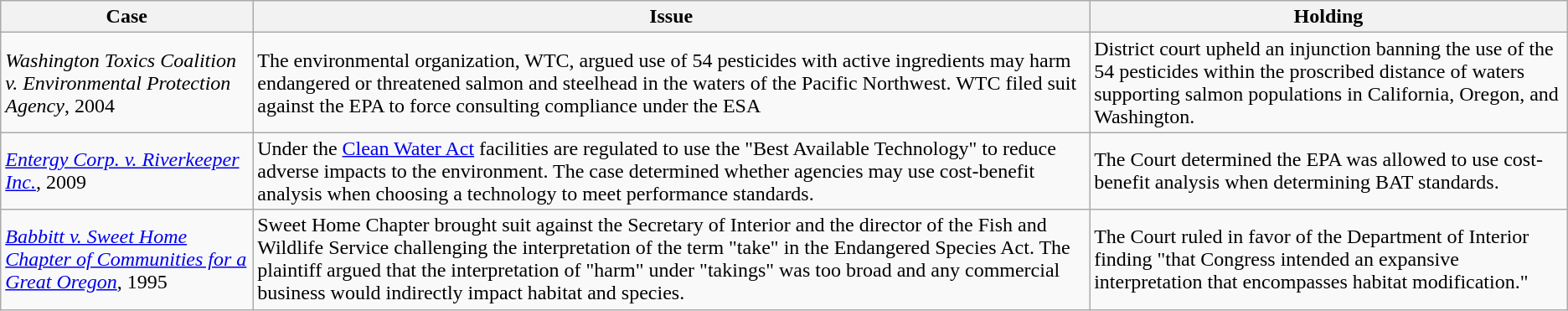<table class="wikitable">
<tr>
<th>Case</th>
<th>Issue</th>
<th>Holding</th>
</tr>
<tr>
<td><em>Washington Toxics Coalition v. Environmental Protection Agency</em>, 2004</td>
<td>The environmental organization, WTC, argued use of 54 pesticides with active ingredients may harm endangered or threatened salmon and steelhead in the waters of the Pacific Northwest.  WTC filed suit against the EPA to force consulting compliance under the ESA</td>
<td>District court upheld an injunction banning the use of the 54 pesticides within the proscribed distance of waters supporting salmon populations in California, Oregon, and Washington.</td>
</tr>
<tr>
<td><em><a href='#'>Entergy Corp. v. Riverkeeper Inc.</a></em>, 2009</td>
<td>Under the <a href='#'>Clean Water Act</a> facilities are regulated to use the "Best Available Technology" to reduce adverse impacts to the environment.  The case determined whether agencies may use cost-benefit analysis when choosing a technology to meet performance standards.</td>
<td>The Court determined the EPA was allowed to use cost-benefit analysis when determining BAT standards.</td>
</tr>
<tr>
<td><em><a href='#'>Babbitt v. Sweet Home Chapter of Communities for a Great Oregon</a></em>, 1995</td>
<td>Sweet Home Chapter brought suit against the Secretary of Interior and the director of the Fish and Wildlife Service challenging the interpretation of the term "take" in the Endangered Species Act. The plaintiff argued that the interpretation of "harm" under "takings" was too broad and any commercial business would indirectly impact habitat and species.</td>
<td>The Court ruled in favor of the Department of Interior finding "that Congress intended an expansive interpretation that encompasses habitat modification."</td>
</tr>
</table>
